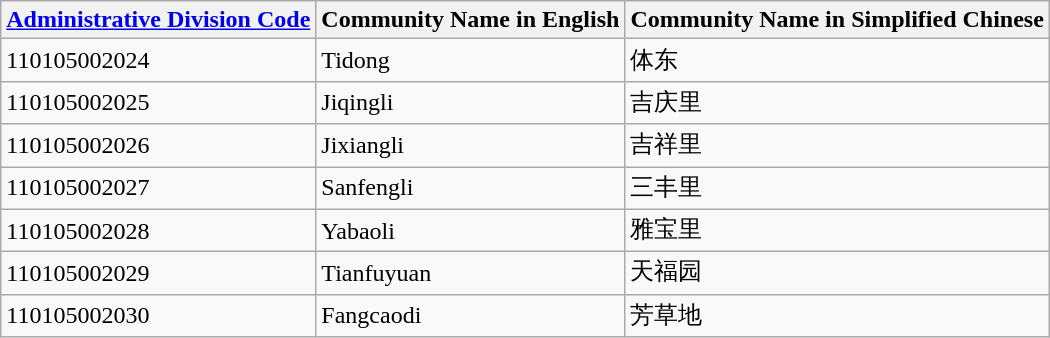<table class="wikitable sortable">
<tr>
<th><a href='#'>Administrative Division Code</a></th>
<th>Community Name in English</th>
<th>Community Name in Simplified Chinese</th>
</tr>
<tr>
<td>110105002024</td>
<td>Tidong</td>
<td>体东</td>
</tr>
<tr>
<td>110105002025</td>
<td>Jiqingli</td>
<td>吉庆里</td>
</tr>
<tr>
<td>110105002026</td>
<td>Jixiangli</td>
<td>吉祥里</td>
</tr>
<tr>
<td>110105002027</td>
<td>Sanfengli</td>
<td>三丰里</td>
</tr>
<tr>
<td>110105002028</td>
<td>Yabaoli</td>
<td>雅宝里</td>
</tr>
<tr>
<td>110105002029</td>
<td>Tianfuyuan</td>
<td>天福园</td>
</tr>
<tr>
<td>110105002030</td>
<td>Fangcaodi</td>
<td>芳草地</td>
</tr>
</table>
